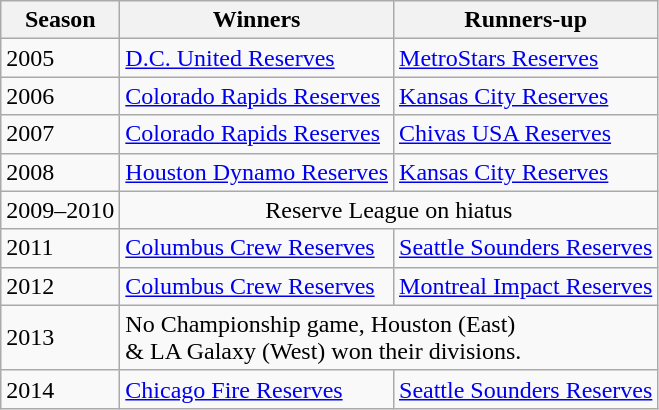<table class="wikitable">
<tr>
<th>Season</th>
<th>Winners</th>
<th>Runners-up</th>
</tr>
<tr>
<td>2005</td>
<td><a href='#'>D.C. United Reserves</a></td>
<td><a href='#'>MetroStars Reserves</a></td>
</tr>
<tr>
<td>2006</td>
<td><a href='#'>Colorado Rapids Reserves</a></td>
<td><a href='#'>Kansas City Reserves</a></td>
</tr>
<tr>
<td>2007</td>
<td><a href='#'>Colorado Rapids Reserves</a></td>
<td><a href='#'>Chivas USA Reserves</a></td>
</tr>
<tr>
<td>2008</td>
<td><a href='#'>Houston Dynamo Reserves</a></td>
<td><a href='#'>Kansas City Reserves</a></td>
</tr>
<tr>
<td>2009–2010</td>
<td colspan=2 style="text-align:center;">Reserve League on hiatus</td>
</tr>
<tr>
<td>2011</td>
<td><a href='#'>Columbus Crew Reserves</a></td>
<td><a href='#'>Seattle Sounders Reserves</a></td>
</tr>
<tr>
<td>2012</td>
<td><a href='#'>Columbus Crew Reserves</a></td>
<td><a href='#'>Montreal Impact Reserves</a></td>
</tr>
<tr>
<td>2013</td>
<td colspan="2">No Championship game, Houston (East)<br>& LA Galaxy (West) won their divisions.</td>
</tr>
<tr>
<td>2014</td>
<td><a href='#'>Chicago Fire Reserves</a></td>
<td><a href='#'>Seattle Sounders Reserves</a></td>
</tr>
</table>
